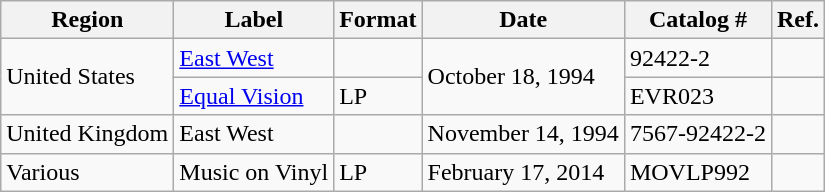<table class="wikitable">
<tr>
<th>Region</th>
<th>Label</th>
<th>Format</th>
<th>Date</th>
<th>Catalog #</th>
<th>Ref.</th>
</tr>
<tr>
<td rowspan="2">United States</td>
<td><a href='#'>East West</a></td>
<td></td>
<td rowspan="2">October 18, 1994</td>
<td>92422-2</td>
<td></td>
</tr>
<tr>
<td><a href='#'>Equal Vision</a></td>
<td>LP</td>
<td>EVR023</td>
<td></td>
</tr>
<tr>
<td>United Kingdom</td>
<td>East West</td>
<td></td>
<td>November 14, 1994</td>
<td>7567-92422-2</td>
<td></td>
</tr>
<tr>
<td>Various</td>
<td>Music on Vinyl</td>
<td>LP</td>
<td>February 17, 2014</td>
<td>MOVLP992</td>
<td></td>
</tr>
</table>
